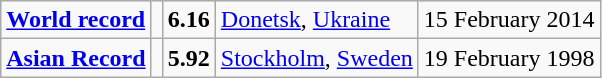<table class="wikitable">
<tr>
<td><strong><a href='#'>World record</a></strong></td>
<td></td>
<td><strong>6.16</strong></td>
<td><a href='#'>Donetsk</a>, <a href='#'>Ukraine</a></td>
<td>15 February 2014</td>
</tr>
<tr>
<td><strong><a href='#'>Asian Record</a></strong></td>
<td></td>
<td><strong>5.92</strong></td>
<td><a href='#'>Stockholm</a>, <a href='#'>Sweden</a></td>
<td>19 February 1998</td>
</tr>
</table>
